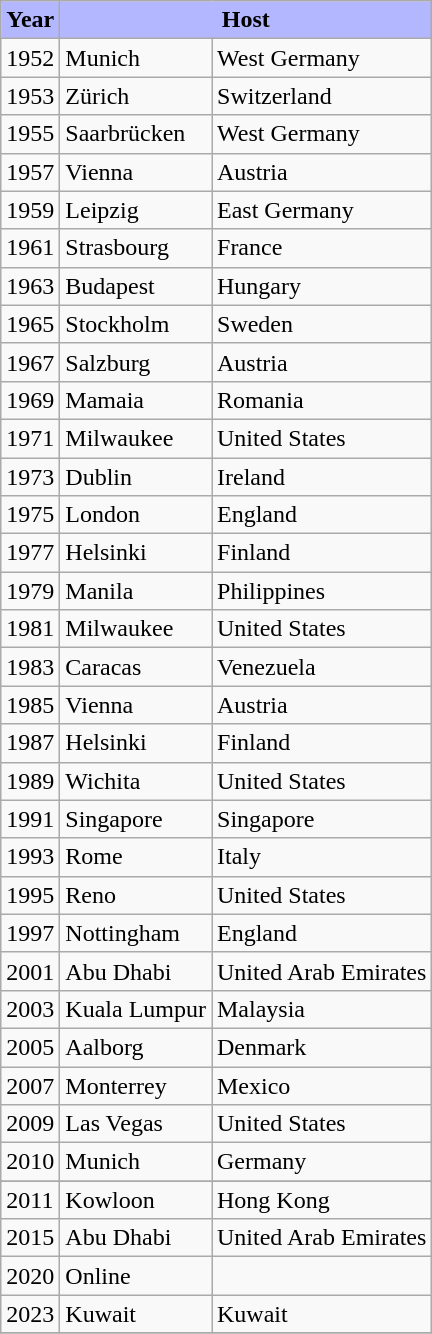<table class="wikitable">
<tr>
<th style="background-color:#B3B7FF;">Year</th>
<th colspan="2" style="background-color:#B3B7FF;">Host</th>
</tr>
<tr>
<td>1952</td>
<td>Munich</td>
<td>West Germany</td>
</tr>
<tr>
<td>1953</td>
<td>Zürich</td>
<td>Switzerland</td>
</tr>
<tr>
<td>1955</td>
<td>Saarbrücken</td>
<td>West Germany</td>
</tr>
<tr>
<td>1957</td>
<td>Vienna</td>
<td>Austria</td>
</tr>
<tr>
<td>1959</td>
<td>Leipzig</td>
<td>East Germany</td>
</tr>
<tr>
<td>1961</td>
<td>Strasbourg</td>
<td>France</td>
</tr>
<tr>
<td>1963</td>
<td>Budapest</td>
<td>Hungary</td>
</tr>
<tr>
<td>1965</td>
<td>Stockholm</td>
<td>Sweden</td>
</tr>
<tr>
<td>1967</td>
<td>Salzburg</td>
<td>Austria</td>
</tr>
<tr>
<td>1969</td>
<td>Mamaia</td>
<td>Romania</td>
</tr>
<tr>
<td>1971</td>
<td>Milwaukee</td>
<td>United States</td>
</tr>
<tr>
<td>1973</td>
<td>Dublin</td>
<td>Ireland</td>
</tr>
<tr>
<td>1975</td>
<td>London</td>
<td>England</td>
</tr>
<tr>
<td>1977</td>
<td>Helsinki</td>
<td>Finland</td>
</tr>
<tr>
<td>1979</td>
<td>Manila</td>
<td>Philippines</td>
</tr>
<tr>
<td>1981</td>
<td>Milwaukee</td>
<td>United States</td>
</tr>
<tr>
<td>1983</td>
<td>Caracas</td>
<td>Venezuela</td>
</tr>
<tr>
<td>1985</td>
<td>Vienna</td>
<td>Austria</td>
</tr>
<tr>
<td>1987</td>
<td>Helsinki</td>
<td>Finland</td>
</tr>
<tr>
<td>1989</td>
<td>Wichita</td>
<td>United States</td>
</tr>
<tr>
<td>1991</td>
<td>Singapore</td>
<td>Singapore</td>
</tr>
<tr>
<td>1993</td>
<td>Rome</td>
<td>Italy</td>
</tr>
<tr>
<td>1995</td>
<td>Reno</td>
<td>United States</td>
</tr>
<tr>
<td>1997</td>
<td>Nottingham</td>
<td>England</td>
</tr>
<tr>
<td>2001</td>
<td>Abu Dhabi</td>
<td>United Arab Emirates</td>
</tr>
<tr>
<td>2003</td>
<td>Kuala Lumpur</td>
<td>Malaysia</td>
</tr>
<tr>
<td>2005</td>
<td>Aalborg</td>
<td>Denmark</td>
</tr>
<tr>
<td>2007</td>
<td>Monterrey</td>
<td>Mexico</td>
</tr>
<tr>
<td>2009</td>
<td>Las Vegas</td>
<td>United States</td>
</tr>
<tr>
<td>2010</td>
<td>Munich</td>
<td>Germany</td>
</tr>
<tr>
</tr>
<tr>
<td>2011</td>
<td>Kowloon</td>
<td>Hong Kong</td>
</tr>
<tr>
<td>2015</td>
<td>Abu Dhabi</td>
<td>United Arab Emirates</td>
</tr>
<tr>
<td>2020</td>
<td>Online</td>
</tr>
<tr>
<td>2023</td>
<td>Kuwait</td>
<td>Kuwait</td>
</tr>
<tr>
</tr>
</table>
